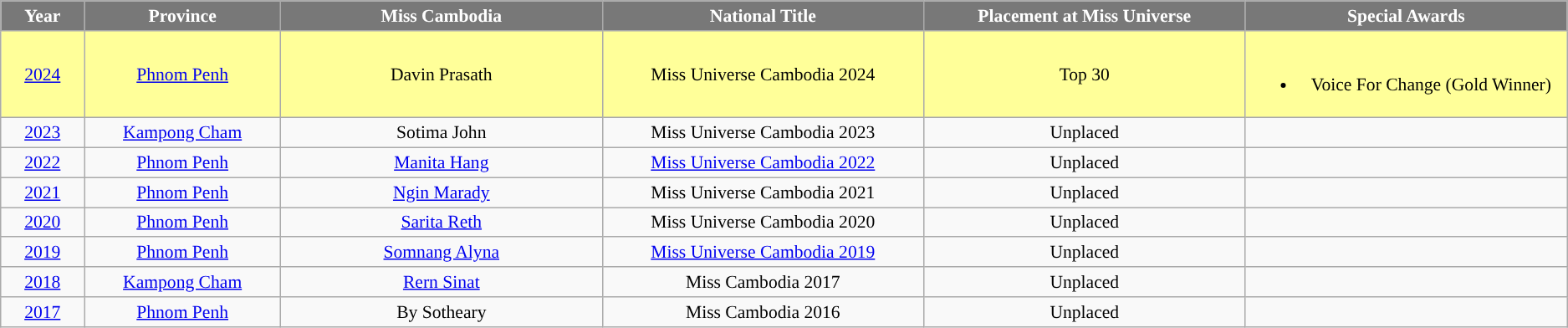<table class="wikitable " style="font-size: 90%; text-align:center;">
<tr>
<th width="60" style="background-color:#787878;color:#FFFFFF;">Year</th>
<th width="150" style="background-color:#787878;color:#FFFFFF;">Province</th>
<th width="250" style="background-color:#787878;color:#FFFFFF;">Miss Cambodia</th>
<th width="250" style="background-color:#787878;color:#FFFFFF;">National Title</th>
<th width="250" style="background-color:#787878;color:#FFFFFF;">Placement at Miss Universe</th>
<th width="250" style="background-color:#787878;color:#FFFFFF;">Special Awards</th>
</tr>
<tr style="background-color:#FFFF99;">
<td><a href='#'>2024</a></td>
<td><a href='#'>Phnom Penh</a></td>
<td>Davin Prasath</td>
<td>Miss Universe Cambodia 2024</td>
<td>Top 30</td>
<td><br><ul><li>Voice For Change (Gold Winner)</li></ul></td>
</tr>
<tr>
<td><a href='#'>2023</a></td>
<td><a href='#'>Kampong Cham</a></td>
<td>Sotima John</td>
<td>Miss Universe Cambodia 2023</td>
<td>Unplaced</td>
<td></td>
</tr>
<tr>
<td><a href='#'>2022</a></td>
<td><a href='#'>Phnom Penh</a></td>
<td><a href='#'>Manita Hang</a></td>
<td><a href='#'>Miss Universe Cambodia 2022</a></td>
<td>Unplaced</td>
<td></td>
</tr>
<tr>
<td><a href='#'>2021</a></td>
<td><a href='#'>Phnom Penh</a></td>
<td><a href='#'>Ngin Marady</a></td>
<td>Miss Universe Cambodia 2021</td>
<td>Unplaced</td>
<td></td>
</tr>
<tr>
<td><a href='#'>2020</a></td>
<td><a href='#'>Phnom Penh</a></td>
<td><a href='#'>Sarita Reth</a></td>
<td>Miss Universe Cambodia 2020</td>
<td>Unplaced</td>
<td></td>
</tr>
<tr>
<td><a href='#'>2019</a></td>
<td><a href='#'>Phnom Penh</a></td>
<td><a href='#'>Somnang Alyna</a></td>
<td><a href='#'>Miss Universe Cambodia 2019</a></td>
<td>Unplaced</td>
<td></td>
</tr>
<tr>
<td><a href='#'>2018</a></td>
<td><a href='#'>Kampong Cham</a></td>
<td><a href='#'>Rern Sinat</a></td>
<td>Miss Cambodia 2017</td>
<td>Unplaced</td>
<td></td>
</tr>
<tr>
<td><a href='#'>2017</a></td>
<td><a href='#'>Phnom Penh</a></td>
<td>By Sotheary</td>
<td>Miss Cambodia 2016</td>
<td>Unplaced</td>
<td></td>
</tr>
</table>
